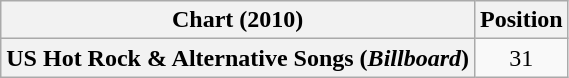<table class="wikitable plainrowheaders" style="text-align:center">
<tr>
<th scope="col">Chart (2010)</th>
<th scope="col">Position</th>
</tr>
<tr>
<th scope="row">US Hot Rock & Alternative Songs (<em>Billboard</em>)</th>
<td>31</td>
</tr>
</table>
